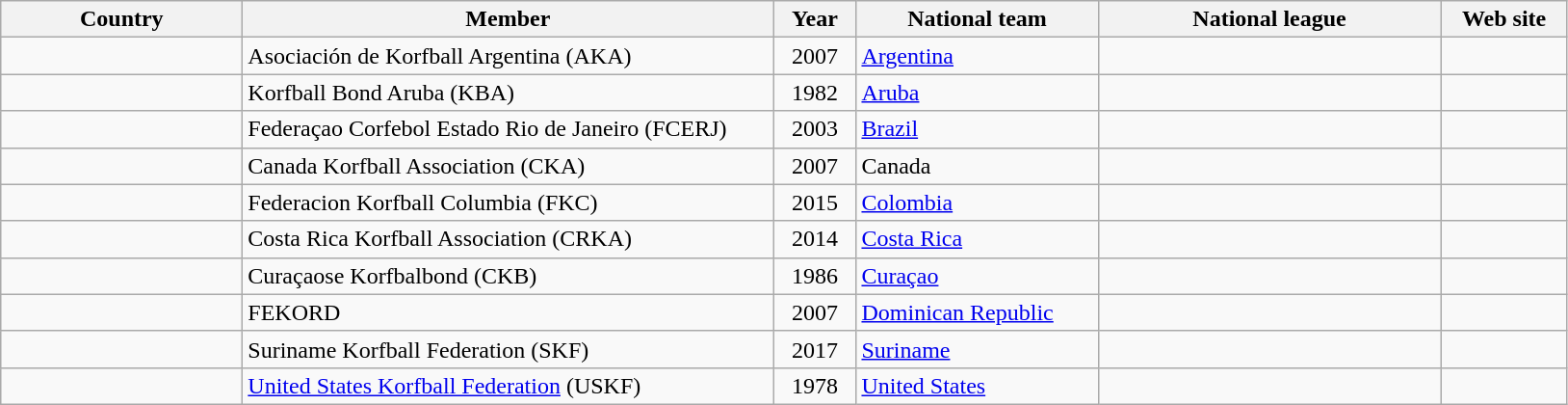<table class="wikitable sortable">
<tr>
<th width=160>Country</th>
<th width=360>Member</th>
<th width=50>Year</th>
<th width=160>National team</th>
<th width=230>National league</th>
<th width=80>Web site</th>
</tr>
<tr>
<td></td>
<td>Asociación de Korfball Argentina (AKA)</td>
<td align=center>2007</td>
<td><a href='#'>Argentina</a></td>
<td></td>
<td align=center></td>
</tr>
<tr>
<td></td>
<td>Korfball Bond Aruba (KBA)</td>
<td align=center>1982</td>
<td><a href='#'>Aruba</a></td>
<td></td>
<td align=center></td>
</tr>
<tr>
<td></td>
<td>Federaçao Corfebol Estado Rio de Janeiro (FCERJ)</td>
<td align=center>2003</td>
<td><a href='#'>Brazil</a></td>
<td></td>
<td align=center></td>
</tr>
<tr>
<td></td>
<td>Canada Korfball Association (CKA)</td>
<td align=center>2007</td>
<td>Canada</td>
<td></td>
<td align=center></td>
</tr>
<tr>
<td></td>
<td>Federacion Korfball Columbia (FKC)</td>
<td align=center>2015</td>
<td><a href='#'>Colombia</a></td>
<td></td>
<td align=center></td>
</tr>
<tr>
<td></td>
<td>Costa Rica Korfball Association (CRKA)</td>
<td align=center>2014</td>
<td><a href='#'>Costa Rica</a></td>
<td></td>
<td align=center></td>
</tr>
<tr>
<td></td>
<td>Curaçaose Korfbalbond (CKB)</td>
<td align=center>1986</td>
<td><a href='#'>Curaçao</a></td>
<td></td>
<td align=center></td>
</tr>
<tr>
<td></td>
<td>FEKORD</td>
<td align=center>2007</td>
<td><a href='#'>Dominican Republic</a></td>
<td></td>
<td align=center></td>
</tr>
<tr>
<td></td>
<td>Suriname Korfball Federation (SKF)</td>
<td align=center>2017</td>
<td><a href='#'>Suriname</a></td>
<td></td>
<td align=center></td>
</tr>
<tr>
<td></td>
<td><a href='#'>United States Korfball Federation</a> (USKF)</td>
<td align=center>1978</td>
<td><a href='#'>United States</a></td>
<td></td>
<td align=center></td>
</tr>
</table>
